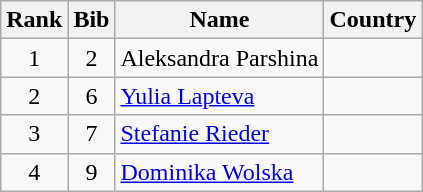<table class="wikitable" style="text-align:center;">
<tr>
<th>Rank</th>
<th>Bib</th>
<th>Name</th>
<th>Country</th>
</tr>
<tr>
<td>1</td>
<td>2</td>
<td align=left>Aleksandra Parshina</td>
<td align=left></td>
</tr>
<tr>
<td>2</td>
<td>6</td>
<td align=left><a href='#'>Yulia Lapteva</a></td>
<td align=left></td>
</tr>
<tr>
<td>3</td>
<td>7</td>
<td align=left><a href='#'>Stefanie Rieder</a></td>
<td align=left></td>
</tr>
<tr>
<td>4</td>
<td>9</td>
<td align=left><a href='#'>Dominika Wolska</a></td>
<td align=left></td>
</tr>
</table>
